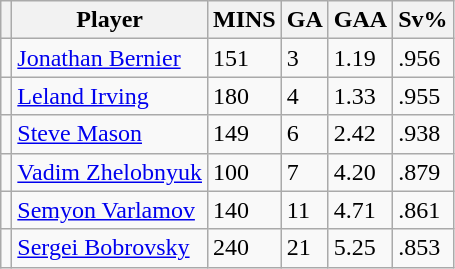<table class="wikitable">
<tr>
<th></th>
<th>Player</th>
<th>MINS</th>
<th>GA</th>
<th>GAA</th>
<th>Sv%</th>
</tr>
<tr>
<td></td>
<td><a href='#'>Jonathan Bernier</a></td>
<td>151</td>
<td>3</td>
<td>1.19</td>
<td>.956</td>
</tr>
<tr>
<td></td>
<td><a href='#'>Leland Irving</a></td>
<td>180</td>
<td>4</td>
<td>1.33</td>
<td>.955</td>
</tr>
<tr>
<td></td>
<td><a href='#'>Steve Mason</a></td>
<td>149</td>
<td>6</td>
<td>2.42</td>
<td>.938</td>
</tr>
<tr>
<td></td>
<td><a href='#'>Vadim Zhelobnyuk</a></td>
<td>100</td>
<td>7</td>
<td>4.20</td>
<td>.879</td>
</tr>
<tr>
<td></td>
<td><a href='#'>Semyon Varlamov</a></td>
<td>140</td>
<td>11</td>
<td>4.71</td>
<td>.861</td>
</tr>
<tr>
<td></td>
<td><a href='#'>Sergei Bobrovsky</a></td>
<td>240</td>
<td>21</td>
<td>5.25</td>
<td>.853</td>
</tr>
</table>
